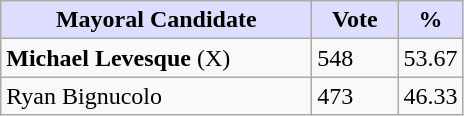<table class="wikitable">
<tr>
<th style="background:#ddf; width:200px;">Mayoral Candidate</th>
<th style="background:#ddf; width:50px;">Vote</th>
<th style="background:#ddf; width:30px;">%</th>
</tr>
<tr>
<td><strong>Michael Levesque</strong> (X)</td>
<td>548</td>
<td>53.67</td>
</tr>
<tr>
<td>Ryan Bignucolo</td>
<td>473</td>
<td>46.33</td>
</tr>
</table>
